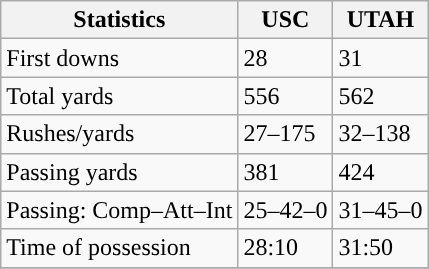<table class="wikitable" style="float: left;">
<tr>
<th>Statistics</th>
<th>USC</th>
<th>UTAH</th>
</tr>
<tr>
<td>First downs</td>
<td>28</td>
<td>31</td>
</tr>
<tr>
<td>Total yards</td>
<td>556</td>
<td>562</td>
</tr>
<tr>
<td>Rushes/yards</td>
<td>27–175</td>
<td>32–138</td>
</tr>
<tr>
<td>Passing yards</td>
<td>381</td>
<td>424</td>
</tr>
<tr>
<td>Passing: Comp–Att–Int</td>
<td>25–42–0</td>
<td>31–45–0</td>
</tr>
<tr>
<td>Time of possession</td>
<td>28:10</td>
<td>31:50</td>
</tr>
<tr>
</tr>
</table>
